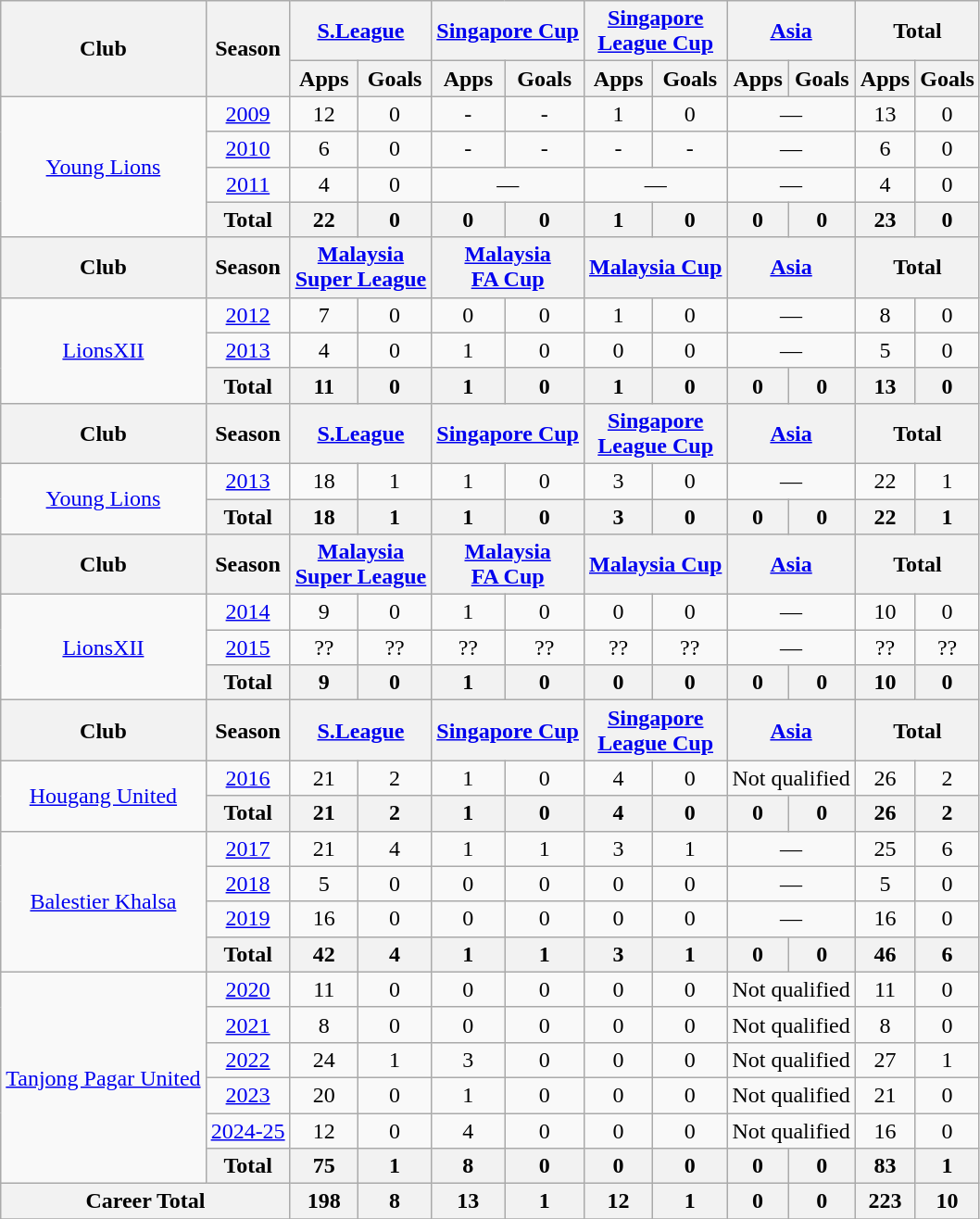<table class="wikitable" style="text-align:center">
<tr>
<th rowspan="2">Club</th>
<th rowspan="2">Season</th>
<th colspan="2"><a href='#'>S.League</a></th>
<th colspan="2"><a href='#'>Singapore Cup</a></th>
<th colspan="2"><a href='#'>Singapore<br>League Cup</a></th>
<th colspan="2"><a href='#'>Asia</a></th>
<th colspan="2">Total</th>
</tr>
<tr>
<th>Apps</th>
<th>Goals</th>
<th>Apps</th>
<th>Goals</th>
<th>Apps</th>
<th>Goals</th>
<th>Apps</th>
<th>Goals</th>
<th>Apps</th>
<th>Goals</th>
</tr>
<tr>
<td rowspan="4"><a href='#'>Young Lions</a></td>
<td><a href='#'>2009</a></td>
<td>12</td>
<td>0</td>
<td>-</td>
<td>-</td>
<td>1</td>
<td>0</td>
<td colspan='2'>—</td>
<td>13</td>
<td>0</td>
</tr>
<tr>
<td><a href='#'>2010</a></td>
<td>6</td>
<td>0</td>
<td>-</td>
<td>-</td>
<td>-</td>
<td>-</td>
<td colspan='2'>—</td>
<td>6</td>
<td>0</td>
</tr>
<tr>
<td><a href='#'>2011</a></td>
<td>4</td>
<td>0</td>
<td colspan='2'>—</td>
<td colspan='2'>—</td>
<td colspan='2'>—</td>
<td>4</td>
<td>0</td>
</tr>
<tr>
<th>Total</th>
<th>22</th>
<th>0</th>
<th>0</th>
<th>0</th>
<th>1</th>
<th>0</th>
<th>0</th>
<th>0</th>
<th>23</th>
<th>0</th>
</tr>
<tr>
<th>Club</th>
<th>Season</th>
<th colspan="2"><a href='#'>Malaysia<br>Super League</a></th>
<th colspan="2"><a href='#'>Malaysia<br>FA Cup</a></th>
<th colspan="2"><a href='#'>Malaysia Cup</a></th>
<th colspan="2"><a href='#'>Asia</a></th>
<th colspan="2">Total</th>
</tr>
<tr>
<td rowspan="3"><a href='#'>LionsXII</a></td>
<td><a href='#'>2012</a></td>
<td>7</td>
<td>0</td>
<td>0</td>
<td>0</td>
<td>1</td>
<td>0</td>
<td colspan='2'>—</td>
<td>8</td>
<td>0</td>
</tr>
<tr>
<td><a href='#'>2013</a></td>
<td>4</td>
<td>0</td>
<td>1</td>
<td>0</td>
<td>0</td>
<td>0</td>
<td colspan='2'>—</td>
<td>5</td>
<td>0</td>
</tr>
<tr>
<th>Total</th>
<th>11</th>
<th>0</th>
<th>1</th>
<th>0</th>
<th>1</th>
<th>0</th>
<th>0</th>
<th>0</th>
<th>13</th>
<th>0</th>
</tr>
<tr>
<th>Club</th>
<th>Season</th>
<th colspan="2"><a href='#'>S.League</a></th>
<th colspan="2"><a href='#'>Singapore Cup</a></th>
<th colspan="2"><a href='#'>Singapore<br>League Cup</a></th>
<th colspan="2"><a href='#'>Asia</a></th>
<th colspan="2">Total</th>
</tr>
<tr>
<td rowspan="2"><a href='#'>Young Lions</a></td>
<td><a href='#'>2013</a></td>
<td>18</td>
<td>1</td>
<td>1</td>
<td>0</td>
<td>3</td>
<td>0</td>
<td colspan='2'>—</td>
<td>22</td>
<td>1</td>
</tr>
<tr>
<th>Total</th>
<th>18</th>
<th>1</th>
<th>1</th>
<th>0</th>
<th>3</th>
<th>0</th>
<th>0</th>
<th>0</th>
<th>22</th>
<th>1</th>
</tr>
<tr>
<th>Club</th>
<th>Season</th>
<th colspan="2"><a href='#'>Malaysia<br>Super League</a></th>
<th colspan="2"><a href='#'>Malaysia<br>FA Cup</a></th>
<th colspan="2"><a href='#'>Malaysia Cup</a></th>
<th colspan="2"><a href='#'>Asia</a></th>
<th colspan="2">Total</th>
</tr>
<tr>
<td rowspan="3"><a href='#'>LionsXII</a></td>
<td><a href='#'>2014</a></td>
<td>9</td>
<td>0</td>
<td>1</td>
<td>0</td>
<td>0</td>
<td>0</td>
<td colspan='2'>—</td>
<td>10</td>
<td>0</td>
</tr>
<tr>
<td><a href='#'>2015</a></td>
<td>??</td>
<td>??</td>
<td>??</td>
<td>??</td>
<td>??</td>
<td>??</td>
<td colspan='2'>—</td>
<td>??</td>
<td>??</td>
</tr>
<tr>
<th>Total</th>
<th>9</th>
<th>0</th>
<th>1</th>
<th>0</th>
<th>0</th>
<th>0</th>
<th>0</th>
<th>0</th>
<th>10</th>
<th>0</th>
</tr>
<tr>
<th>Club</th>
<th>Season</th>
<th colspan="2"><a href='#'>S.League</a></th>
<th colspan="2"><a href='#'>Singapore Cup</a></th>
<th colspan="2"><a href='#'>Singapore<br>League Cup</a></th>
<th colspan="2"><a href='#'>Asia</a></th>
<th colspan="2">Total</th>
</tr>
<tr>
<td rowspan="2"><a href='#'>Hougang United</a></td>
<td><a href='#'>2016</a></td>
<td>21</td>
<td>2</td>
<td>1</td>
<td>0</td>
<td>4</td>
<td>0</td>
<td colspan='2'>Not qualified</td>
<td>26</td>
<td>2</td>
</tr>
<tr>
<th>Total</th>
<th>21</th>
<th>2</th>
<th>1</th>
<th>0</th>
<th>4</th>
<th>0</th>
<th>0</th>
<th>0</th>
<th>26</th>
<th>2</th>
</tr>
<tr>
<td rowspan="4"><a href='#'>Balestier Khalsa</a></td>
<td><a href='#'>2017</a></td>
<td>21</td>
<td>4</td>
<td>1</td>
<td>1</td>
<td>3</td>
<td>1</td>
<td colspan='2'>—</td>
<td>25</td>
<td>6</td>
</tr>
<tr>
<td><a href='#'>2018</a></td>
<td>5</td>
<td>0</td>
<td>0</td>
<td>0</td>
<td>0</td>
<td>0</td>
<td colspan='2'>—</td>
<td>5</td>
<td>0</td>
</tr>
<tr>
<td><a href='#'>2019</a></td>
<td>16</td>
<td>0</td>
<td>0</td>
<td>0</td>
<td>0</td>
<td>0</td>
<td colspan='2'>—</td>
<td>16</td>
<td>0</td>
</tr>
<tr>
<th>Total</th>
<th>42</th>
<th>4</th>
<th>1</th>
<th>1</th>
<th>3</th>
<th>1</th>
<th>0</th>
<th>0</th>
<th>46</th>
<th>6</th>
</tr>
<tr>
<td rowspan="6"><a href='#'>Tanjong Pagar United</a></td>
<td><a href='#'>2020</a></td>
<td>11</td>
<td>0</td>
<td>0</td>
<td>0</td>
<td>0</td>
<td>0</td>
<td colspan='2'>Not qualified</td>
<td>11</td>
<td>0</td>
</tr>
<tr>
<td><a href='#'>2021</a></td>
<td>8</td>
<td>0</td>
<td>0</td>
<td>0</td>
<td>0</td>
<td>0</td>
<td colspan='2'>Not qualified</td>
<td>8</td>
<td>0</td>
</tr>
<tr>
<td><a href='#'>2022</a></td>
<td>24</td>
<td>1</td>
<td>3</td>
<td>0</td>
<td>0</td>
<td>0</td>
<td colspan='2'>Not qualified</td>
<td>27</td>
<td>1</td>
</tr>
<tr>
<td><a href='#'>2023</a></td>
<td>20</td>
<td>0</td>
<td>1</td>
<td>0</td>
<td>0</td>
<td>0</td>
<td colspan='2'>Not qualified</td>
<td>21</td>
<td>0</td>
</tr>
<tr>
<td><a href='#'>2024-25</a></td>
<td>12</td>
<td>0</td>
<td>4</td>
<td>0</td>
<td>0</td>
<td>0</td>
<td colspan='2'>Not qualified</td>
<td>16</td>
<td>0</td>
</tr>
<tr>
<th>Total</th>
<th>75</th>
<th>1</th>
<th>8</th>
<th>0</th>
<th>0</th>
<th>0</th>
<th>0</th>
<th>0</th>
<th>83</th>
<th>1</th>
</tr>
<tr>
<th colspan="2">Career Total</th>
<th>198</th>
<th>8</th>
<th>13</th>
<th>1</th>
<th>12</th>
<th>1</th>
<th>0</th>
<th>0</th>
<th>223</th>
<th>10</th>
</tr>
<tr>
</tr>
</table>
